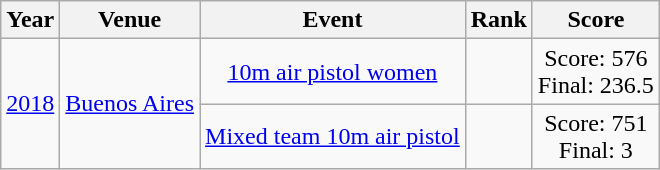<table class="wikitable sortable" style="text-align:center;">
<tr>
<th>Year</th>
<th>Venue</th>
<th>Event</th>
<th>Rank</th>
<th>Score</th>
</tr>
<tr>
<td rowspan=2><a href='#'>2018</a></td>
<td rowspan=2><a href='#'>Buenos Aires</a></td>
<td><a href='#'>10m air pistol women</a></td>
<td></td>
<td>Score: 576<br>Final: 236.5</td>
</tr>
<tr>
<td><a href='#'>Mixed team 10m air pistol</a></td>
<td></td>
<td>Score: 751<br>Final: 3</td>
</tr>
</table>
